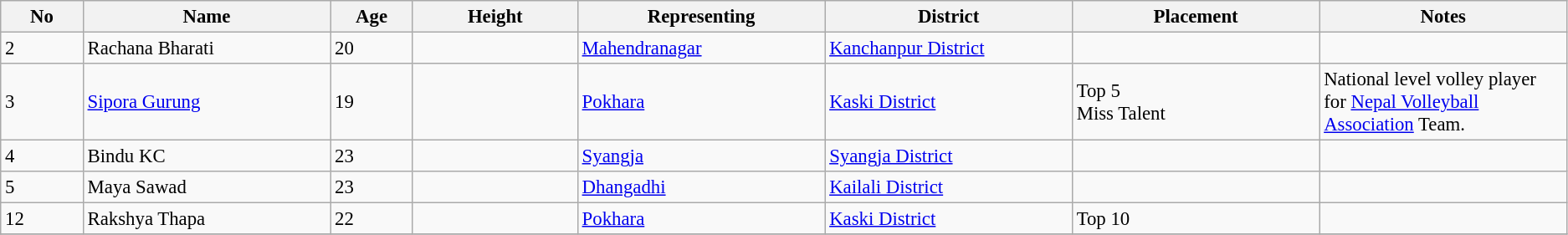<table class="wikitable sortable" style="font-size: 95%;">
<tr>
<th width="05%">No</th>
<th width="15%">Name</th>
<th width="05%">Age</th>
<th width="10%">Height</th>
<th width="15%">Representing</th>
<th width="15%">District</th>
<th width="15%">Placement</th>
<th width="15%">Notes</th>
</tr>
<tr>
<td>2</td>
<td>Rachana Bharati</td>
<td>20</td>
<td></td>
<td><a href='#'>Mahendranagar</a></td>
<td><a href='#'>Kanchanpur District</a></td>
<td></td>
<td></td>
</tr>
<tr>
<td>3</td>
<td><a href='#'>Sipora Gurung</a></td>
<td>19</td>
<td></td>
<td><a href='#'>Pokhara</a></td>
<td><a href='#'>Kaski District</a></td>
<td>Top 5 <br> Miss Talent</td>
<td>National level volley player for <a href='#'>Nepal Volleyball Association</a> Team.</td>
</tr>
<tr>
<td>4</td>
<td>Bindu KC</td>
<td>23</td>
<td></td>
<td><a href='#'>Syangja</a></td>
<td><a href='#'>Syangja District</a></td>
<td></td>
<td></td>
</tr>
<tr>
<td>5</td>
<td>Maya Sawad</td>
<td>23</td>
<td></td>
<td><a href='#'>Dhangadhi</a></td>
<td><a href='#'>Kailali District</a></td>
<td></td>
<td></td>
</tr>
<tr>
<td>12</td>
<td>Rakshya Thapa</td>
<td>22</td>
<td></td>
<td><a href='#'>Pokhara</a></td>
<td><a href='#'>Kaski District</a></td>
<td>Top 10</td>
<td></td>
</tr>
<tr>
</tr>
</table>
